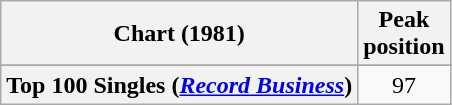<table class="wikitable plainrowheaders" style="text-align:center">
<tr>
<th>Chart (1981)</th>
<th>Peak<br>position</th>
</tr>
<tr>
</tr>
<tr>
</tr>
<tr>
<th scope="row">Top 100 Singles (<em><a href='#'>Record Business</a></em>)</th>
<td style="text-align:center;">97</td>
</tr>
</table>
